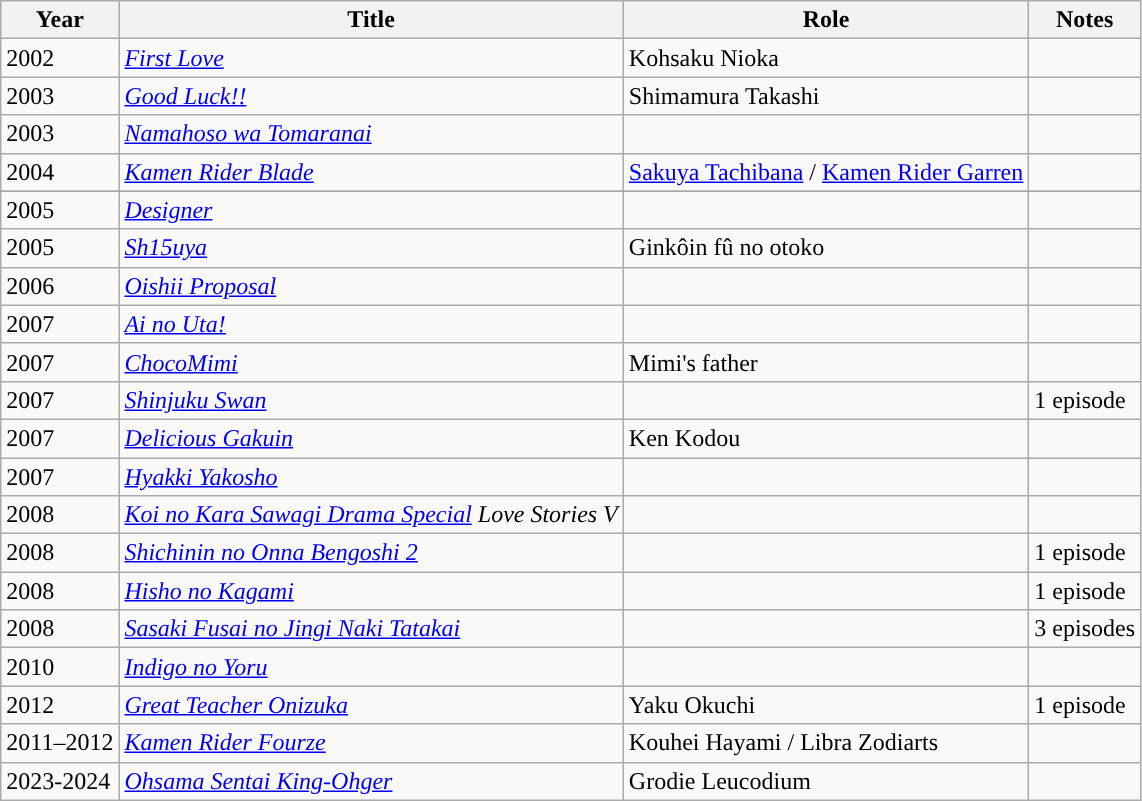<table class="wikitable">
<tr>
<th>Year</th>
<th>Title</th>
<th>Role</th>
<th>Notes</th>
</tr>
<tr>
<td>2002</td>
<td><em><a href='#'>First Love</a></em></td>
<td>Kohsaku Nioka</td>
<td></td>
</tr>
<tr>
<td>2003</td>
<td><em><a href='#'>Good Luck!!</a></em></td>
<td>Shimamura Takashi</td>
<td></td>
</tr>
<tr>
<td>2003</td>
<td><em><a href='#'>Namahoso wa Tomaranai</a></em></td>
<td></td>
<td></td>
</tr>
<tr>
<td>2004</td>
<td><em><a href='#'>Kamen Rider Blade</a></em></td>
<td><a href='#'>Sakuya Tachibana</a> / <a href='#'>Kamen Rider Garren</a></td>
<td></td>
</tr>
<tr>
</tr>
<tr>
<td>2005</td>
<td><em><a href='#'>Designer</a></em></td>
<td></td>
<td></td>
</tr>
<tr>
<td>2005</td>
<td><em><a href='#'>Sh15uya</a></em></td>
<td>Ginkôin fû no otoko</td>
<td></td>
</tr>
<tr>
<td>2006</td>
<td><em><a href='#'>Oishii Proposal</a></em></td>
<td></td>
<td></td>
</tr>
<tr>
<td>2007</td>
<td><em><a href='#'>Ai no Uta!</a></em></td>
<td></td>
<td></td>
</tr>
<tr>
<td>2007</td>
<td><em><a href='#'>ChocoMimi</a></em></td>
<td>Mimi's father</td>
<td></td>
</tr>
<tr>
<td>2007</td>
<td><em><a href='#'>Shinjuku Swan</a></em></td>
<td></td>
<td>1 episode</td>
</tr>
<tr>
<td>2007</td>
<td><em><a href='#'>Delicious Gakuin</a></em></td>
<td>Ken Kodou</td>
<td></td>
</tr>
<tr>
<td>2007</td>
<td><em><a href='#'>Hyakki Yakosho</a></em></td>
<td></td>
<td></td>
</tr>
<tr>
<td>2008</td>
<td><em><a href='#'>Koi no Kara Sawagi Drama Special</a></em> <em>Love Stories V</em></td>
<td></td>
<td></td>
</tr>
<tr>
<td>2008</td>
<td><em><a href='#'>Shichinin no Onna Bengoshi 2</a></em></td>
<td></td>
<td>1 episode</td>
</tr>
<tr>
<td>2008</td>
<td><em><a href='#'>Hisho no Kagami</a></em></td>
<td></td>
<td>1 episode</td>
</tr>
<tr>
<td>2008</td>
<td><em><a href='#'>Sasaki Fusai no Jingi Naki Tatakai</a></em></td>
<td></td>
<td>3 episodes</td>
</tr>
<tr>
<td>2010</td>
<td><em><a href='#'>Indigo no Yoru</a></em></td>
<td></td>
<td></td>
</tr>
<tr>
<td>2012</td>
<td><em><a href='#'>Great Teacher Onizuka</a></em></td>
<td>Yaku Okuchi</td>
<td>1 episode</td>
</tr>
<tr>
<td>2011–2012</td>
<td><em><a href='#'>Kamen Rider Fourze</a></em></td>
<td>Kouhei Hayami / Libra Zodiarts</td>
<td></td>
</tr>
<tr>
<td>2023-2024</td>
<td><em><a href='#'>Ohsama Sentai King-Ohger</a></em></td>
<td>Grodie Leucodium</td>
</tr>
</table>
